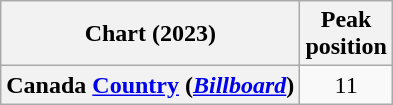<table class="wikitable sortable plainrowheaders" style="text-align:center;">
<tr>
<th scope="col">Chart (2023)</th>
<th scope="col">Peak<br>position</th>
</tr>
<tr>
<th scope="row">Canada <a href='#'>Country</a> (<a href='#'><em>Billboard</em></a>)</th>
<td>11</td>
</tr>
</table>
